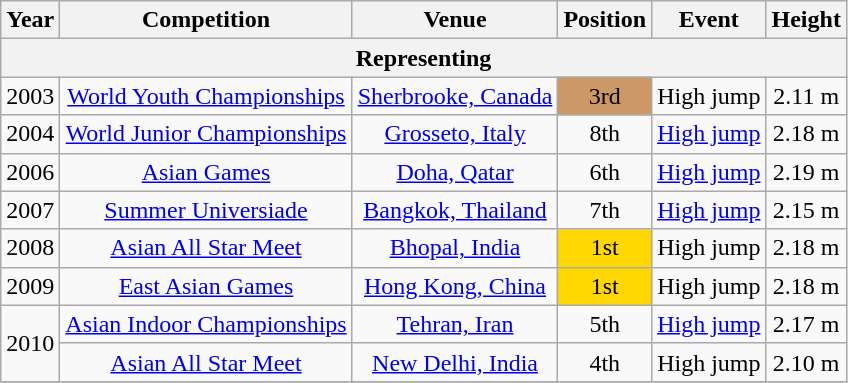<table class="wikitable sortable" style=text-align:center>
<tr>
<th>Year</th>
<th>Competition</th>
<th>Venue</th>
<th>Position</th>
<th>Event</th>
<th>Height</th>
</tr>
<tr>
<th colspan="6">Representing </th>
</tr>
<tr>
<td>2003</td>
<td><a href='#'>World Youth Championships</a></td>
<td><a href='#'>Sherbrooke, Canada</a></td>
<td bgcolor="cc9966">3rd</td>
<td>High jump</td>
<td>2.11 m</td>
</tr>
<tr>
<td>2004</td>
<td><a href='#'>World Junior Championships</a></td>
<td><a href='#'>Grosseto, Italy</a></td>
<td>8th</td>
<td><a href='#'>High jump</a></td>
<td>2.18 m </td>
</tr>
<tr>
<td>2006</td>
<td><a href='#'>Asian Games</a></td>
<td><a href='#'>Doha, Qatar</a></td>
<td>6th</td>
<td><a href='#'>High jump</a></td>
<td>2.19 m</td>
</tr>
<tr>
<td>2007</td>
<td><a href='#'>Summer Universiade</a></td>
<td><a href='#'>Bangkok, Thailand</a></td>
<td>7th</td>
<td><a href='#'>High jump</a></td>
<td>2.15 m</td>
</tr>
<tr>
<td>2008</td>
<td><a href='#'>Asian All Star Meet</a></td>
<td><a href='#'>Bhopal, India</a></td>
<td bgcolor="gold">1st</td>
<td>High jump</td>
<td>2.18 m</td>
</tr>
<tr>
<td>2009</td>
<td><a href='#'>East Asian Games</a></td>
<td><a href='#'>Hong Kong, China</a></td>
<td bgcolor="gold">1st</td>
<td>High jump</td>
<td>2.18 m</td>
</tr>
<tr>
<td rowspan=2>2010</td>
<td><a href='#'>Asian Indoor Championships</a></td>
<td><a href='#'>Tehran, Iran</a></td>
<td>5th</td>
<td><a href='#'>High jump</a></td>
<td>2.17 m</td>
</tr>
<tr>
<td><a href='#'>Asian All Star Meet</a></td>
<td><a href='#'>New Delhi, India</a></td>
<td>4th</td>
<td>High jump</td>
<td>2.10 m</td>
</tr>
<tr>
</tr>
</table>
